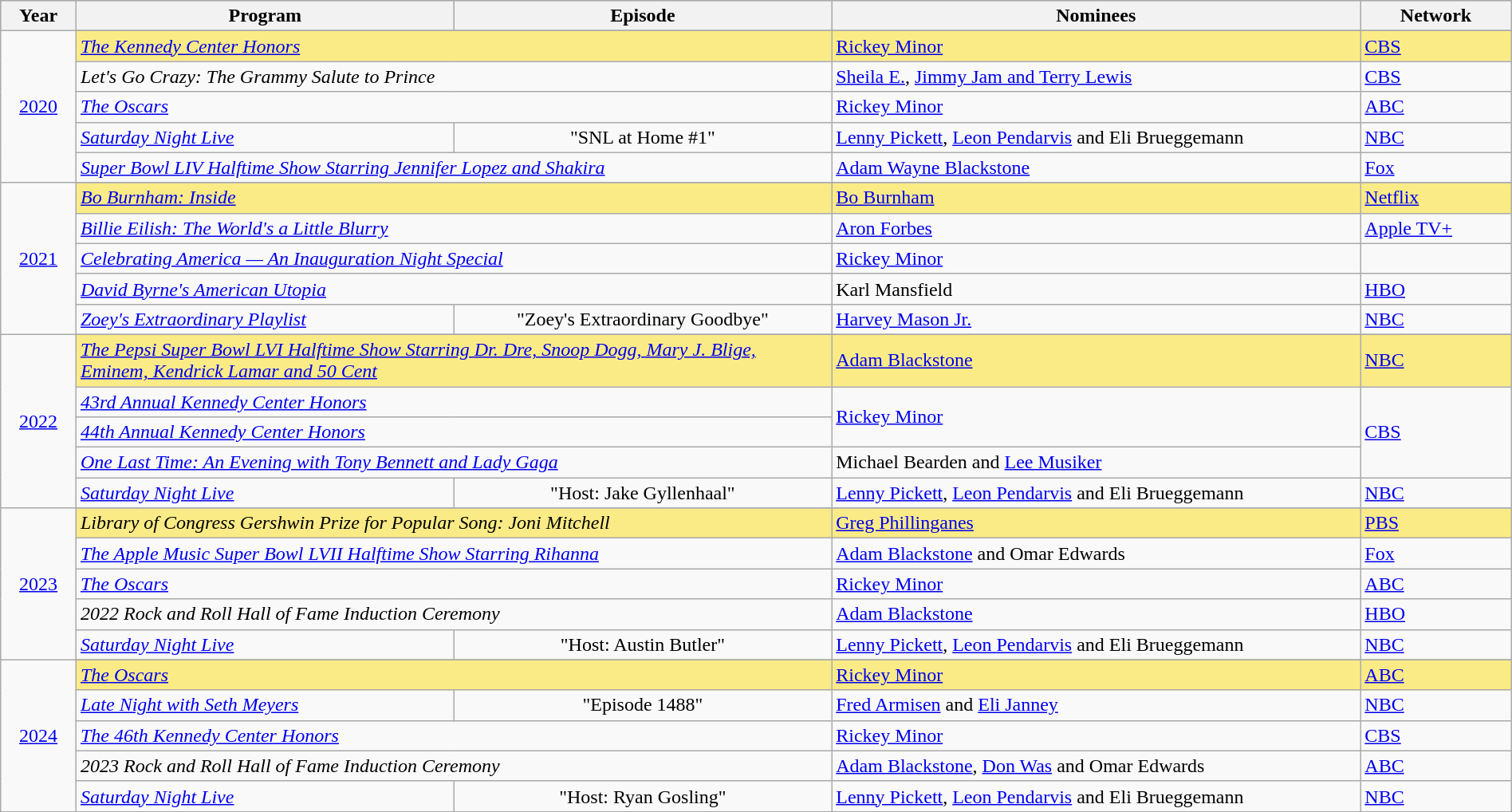<table class="wikitable" style="width:100%">
<tr bgcolor="#bebebe">
<th width="5%">Year</th>
<th width="25%">Program</th>
<th width="25%">Episode</th>
<th width="35%">Nominees</th>
<th width="10%">Network</th>
</tr>
<tr>
<td rowspan="6" style="text-align:center;"><a href='#'>2020</a><br></td>
</tr>
<tr style="background:#FAEB86;">
<td colspan=2><em><a href='#'>The Kennedy Center Honors</a></em></td>
<td><a href='#'>Rickey Minor</a></td>
<td><a href='#'>CBS</a></td>
</tr>
<tr>
<td colspan=2><em>Let's Go Crazy: The Grammy Salute to Prince</em></td>
<td><a href='#'>Sheila E.</a>, <a href='#'>Jimmy Jam and Terry Lewis</a></td>
<td><a href='#'>CBS</a></td>
</tr>
<tr>
<td colspan=2><em><a href='#'>The Oscars</a></em></td>
<td><a href='#'>Rickey Minor</a></td>
<td><a href='#'>ABC</a></td>
</tr>
<tr>
<td><em><a href='#'>Saturday Night Live</a></em></td>
<td align=center>"SNL at Home #1"</td>
<td><a href='#'>Lenny Pickett</a>, <a href='#'>Leon Pendarvis</a> and Eli Brueggemann</td>
<td><a href='#'>NBC</a></td>
</tr>
<tr>
<td colspan=2><em><a href='#'>Super Bowl LIV Halftime Show Starring Jennifer Lopez and Shakira</a></em></td>
<td><a href='#'>Adam Wayne Blackstone</a></td>
<td><a href='#'>Fox</a></td>
</tr>
<tr>
<td rowspan="6" style="text-align:center;"><a href='#'>2021</a><br></td>
</tr>
<tr style="background:#FAEB86;">
<td colspan=2><em><a href='#'>Bo Burnham: Inside</a></em></td>
<td><a href='#'>Bo Burnham</a></td>
<td><a href='#'>Netflix</a></td>
</tr>
<tr>
<td colspan=2><em><a href='#'>Billie Eilish: The World's a Little Blurry</a></em></td>
<td><a href='#'>Aron Forbes</a></td>
<td><a href='#'>Apple TV+</a></td>
</tr>
<tr>
<td colspan=2><em><a href='#'>Celebrating America — An Inauguration Night Special</a></em></td>
<td><a href='#'>Rickey Minor</a></td>
<td></td>
</tr>
<tr>
<td colspan="2"><em><a href='#'>David Byrne's American Utopia</a></em></td>
<td>Karl Mansfield</td>
<td><a href='#'>HBO</a></td>
</tr>
<tr>
<td><em><a href='#'>Zoey's Extraordinary Playlist</a></em></td>
<td align=center>"Zoey's Extraordinary Goodbye"</td>
<td><a href='#'>Harvey Mason Jr.</a></td>
<td><a href='#'>NBC</a></td>
</tr>
<tr>
<td rowspan="6" style="text-align:center;"><a href='#'>2022</a><br></td>
</tr>
<tr style="background:#FAEB86;">
<td colspan="2"><em><a href='#'>The Pepsi Super Bowl LVI Halftime Show Starring Dr. Dre, Snoop Dogg, Mary J. Blige, Eminem, Kendrick Lamar and 50 Cent</a></em></td>
<td><a href='#'>Adam Blackstone</a></td>
<td><a href='#'>NBC</a></td>
</tr>
<tr>
<td colspan=2><em><a href='#'>43rd Annual Kennedy Center Honors</a></em></td>
<td rowspan=2><a href='#'>Rickey Minor</a></td>
<td rowspan=3><a href='#'>CBS</a></td>
</tr>
<tr>
<td colspan=2><em><a href='#'>44th Annual Kennedy Center Honors</a></em></td>
</tr>
<tr>
<td colspan=2><em><a href='#'>One Last Time: An Evening with Tony Bennett and Lady Gaga</a></em></td>
<td>Michael Bearden and <a href='#'>Lee Musiker</a></td>
</tr>
<tr>
<td><em><a href='#'>Saturday Night Live</a></em></td>
<td align=center>"Host: Jake Gyllenhaal"</td>
<td><a href='#'>Lenny Pickett</a>, <a href='#'>Leon Pendarvis</a> and Eli Brueggemann</td>
<td><a href='#'>NBC</a></td>
</tr>
<tr>
<td rowspan="6" style="text-align:center;"><a href='#'>2023</a><br></td>
</tr>
<tr style="background:#FAEB86;">
<td colspan="2"><em>Library of Congress Gershwin Prize for Popular Song: Joni Mitchell</em></td>
<td><a href='#'>Greg Phillinganes</a></td>
<td><a href='#'>PBS</a></td>
</tr>
<tr>
<td colspan="2"><em><a href='#'>The Apple Music Super Bowl LVII Halftime Show Starring Rihanna</a></em></td>
<td><a href='#'>Adam Blackstone</a> and Omar Edwards</td>
<td><a href='#'>Fox</a></td>
</tr>
<tr>
<td colspan="2"><em><a href='#'>The Oscars</a></em></td>
<td><a href='#'>Rickey Minor</a></td>
<td><a href='#'>ABC</a></td>
</tr>
<tr>
<td colspan="2"><em>2022 Rock and Roll Hall of Fame Induction Ceremony</em></td>
<td><a href='#'>Adam Blackstone</a></td>
<td><a href='#'>HBO</a></td>
</tr>
<tr>
<td><em><a href='#'>Saturday Night Live</a></em></td>
<td align=center>"Host: Austin Butler"</td>
<td><a href='#'>Lenny Pickett</a>, <a href='#'>Leon Pendarvis</a> and Eli Brueggemann</td>
<td><a href='#'>NBC</a></td>
</tr>
<tr>
<td rowspan="6" style="text-align:center;"><a href='#'>2024</a><br></td>
</tr>
<tr style="background:#FAEB86;">
<td colspan="2"><em><a href='#'>The Oscars</a></em></td>
<td><a href='#'>Rickey Minor</a></td>
<td><a href='#'>ABC</a></td>
</tr>
<tr>
<td><em><a href='#'>Late Night with Seth Meyers</a></em></td>
<td align=center>"Episode 1488"</td>
<td><a href='#'>Fred Armisen</a> and <a href='#'>Eli Janney</a></td>
<td><a href='#'>NBC</a></td>
</tr>
<tr>
<td colspan="2"><em><a href='#'>The 46th Kennedy Center Honors</a></em></td>
<td><a href='#'>Rickey Minor</a></td>
<td><a href='#'>CBS</a></td>
</tr>
<tr>
<td colspan="2"><em>2023 Rock and Roll Hall of Fame Induction Ceremony</em></td>
<td><a href='#'>Adam Blackstone</a>, <a href='#'>Don Was</a> and Omar Edwards</td>
<td><a href='#'>ABC</a></td>
</tr>
<tr>
<td><em><a href='#'>Saturday Night Live</a></em></td>
<td align=center>"Host: Ryan Gosling"</td>
<td><a href='#'>Lenny Pickett</a>, <a href='#'>Leon Pendarvis</a> and Eli Brueggemann</td>
<td><a href='#'>NBC</a></td>
</tr>
</table>
